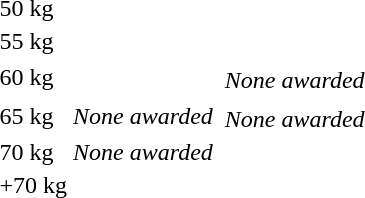<table>
<tr>
<td rowspan=2>50 kg</td>
<td rowspan=2></td>
<td rowspan=2></td>
<td></td>
</tr>
<tr>
<td></td>
</tr>
<tr>
<td rowspan=2>55 kg</td>
<td rowspan=2></td>
<td rowspan=2></td>
<td></td>
</tr>
<tr>
<td></td>
</tr>
<tr>
<td rowspan=2>60 kg</td>
<td rowspan=2></td>
<td rowspan=2></td>
<td></td>
</tr>
<tr>
<td><em>None awarded</em></td>
</tr>
<tr>
<td rowspan=2>65 kg</td>
<td rowspan=2><em>None awarded</em></td>
<td rowspan=2></td>
<td></td>
</tr>
<tr>
<td><em>None awarded</em></td>
</tr>
<tr>
<td rowspan=2>70 kg</td>
<td rowspan=2><em>None awarded</em></td>
<td rowspan=2></td>
<td></td>
</tr>
<tr>
<td></td>
</tr>
<tr>
<td rowspan=2>+70 kg</td>
<td rowspan=2></td>
<td rowspan=2></td>
<td></td>
</tr>
<tr>
<td></td>
</tr>
</table>
